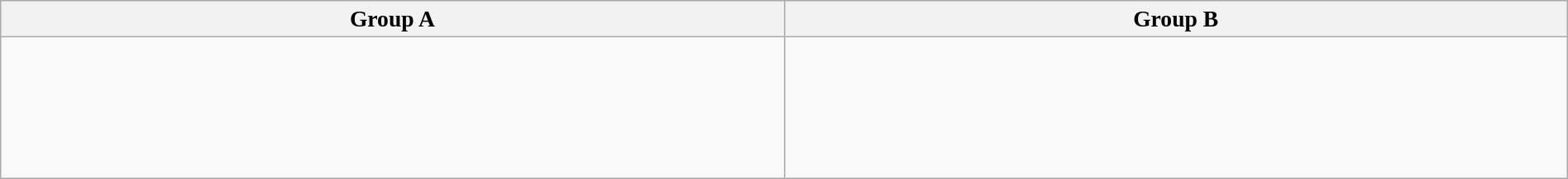<table class=wikitable width=100% style="font-size:115%;">
<tr>
<th width=25%>Group A</th>
<th width=25%>Group B</th>
</tr>
<tr>
<td><br> <br>
<br>
 <br>
 <br></td>
<td><br> <br>
 <br>
<br>
 <br></td>
</tr>
</table>
